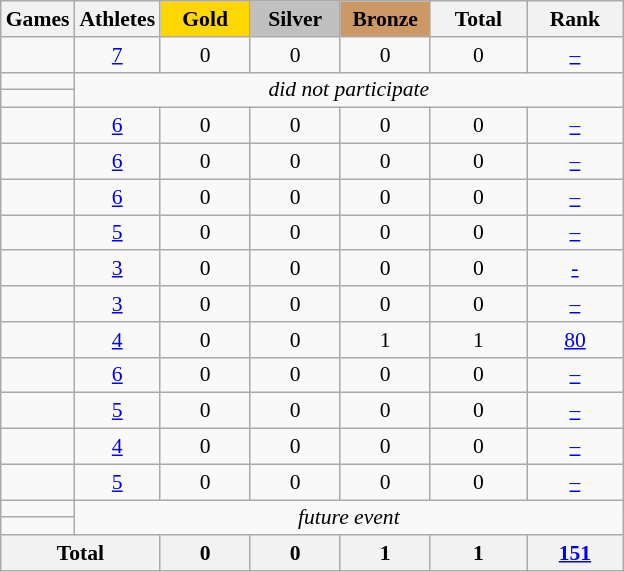<table class="wikitable" style="text-align:center; font-size:90%;">
<tr>
<th>Games</th>
<th>Athletes</th>
<td style="background:gold; width:3.7em; font-weight:bold;">Gold</td>
<td style="background:silver; width:3.7em; font-weight:bold;">Silver</td>
<td style="background:#cc9966; width:3.7em; font-weight:bold;">Bronze</td>
<th style="width:4em; font-weight:bold;">Total</th>
<th style="width:4em; font-weight:bold;">Rank</th>
</tr>
<tr>
<td align=left></td>
<td><a href='#'>7</a></td>
<td>0</td>
<td>0</td>
<td>0</td>
<td>0</td>
<td><a href='#'>–</a></td>
</tr>
<tr>
<td align=left></td>
<td colspan=6; rowspan=2><em>did not participate</em></td>
</tr>
<tr>
<td align=left></td>
</tr>
<tr>
<td align=left></td>
<td><a href='#'>6</a></td>
<td>0</td>
<td>0</td>
<td>0</td>
<td>0</td>
<td><a href='#'>–</a></td>
</tr>
<tr>
<td align=left></td>
<td><a href='#'>6</a></td>
<td>0</td>
<td>0</td>
<td>0</td>
<td>0</td>
<td><a href='#'>–</a></td>
</tr>
<tr>
<td align=left></td>
<td><a href='#'>6</a></td>
<td>0</td>
<td>0</td>
<td>0</td>
<td>0</td>
<td><a href='#'>–</a></td>
</tr>
<tr>
<td align=left></td>
<td><a href='#'>5</a></td>
<td>0</td>
<td>0</td>
<td>0</td>
<td>0</td>
<td><a href='#'>–</a></td>
</tr>
<tr>
<td align=left></td>
<td><a href='#'>3</a></td>
<td>0</td>
<td>0</td>
<td>0</td>
<td>0</td>
<td><a href='#'>-</a></td>
</tr>
<tr>
<td align=left></td>
<td><a href='#'>3</a></td>
<td>0</td>
<td>0</td>
<td>0</td>
<td>0</td>
<td><a href='#'>–</a></td>
</tr>
<tr>
<td align=left></td>
<td><a href='#'>4</a></td>
<td>0</td>
<td>0</td>
<td>1</td>
<td>1</td>
<td><a href='#'>80</a></td>
</tr>
<tr>
<td align=left></td>
<td><a href='#'>6</a></td>
<td>0</td>
<td>0</td>
<td>0</td>
<td>0</td>
<td><a href='#'>–</a></td>
</tr>
<tr>
<td align=left></td>
<td><a href='#'>5</a></td>
<td>0</td>
<td>0</td>
<td>0</td>
<td>0</td>
<td><a href='#'>–</a></td>
</tr>
<tr>
<td align=left></td>
<td><a href='#'>4</a></td>
<td>0</td>
<td>0</td>
<td>0</td>
<td>0</td>
<td><a href='#'>–</a></td>
</tr>
<tr>
<td align=left></td>
<td><a href='#'>5</a></td>
<td>0</td>
<td>0</td>
<td>0</td>
<td>0</td>
<td><a href='#'>–</a></td>
</tr>
<tr>
<td align=left></td>
<td colspan=6; rowspan=2><em>future event</em></td>
</tr>
<tr>
<td align=left></td>
</tr>
<tr>
<th colspan=2>Total</th>
<th>0</th>
<th>0</th>
<th>1</th>
<th>1</th>
<th><a href='#'>151</a></th>
</tr>
</table>
